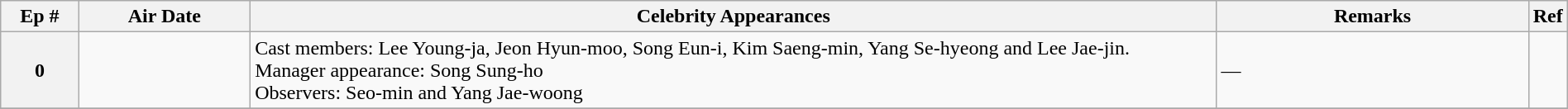<table class=wikitable style="width:100%">
<tr>
<th width=5%>Ep #</th>
<th width=11%>Air Date</th>
<th width=62%>Celebrity Appearances</th>
<th width=20%>Remarks</th>
<th width=2%>Ref</th>
</tr>
<tr>
<th>0</th>
<td></td>
<td>Cast members: Lee Young-ja, Jeon Hyun-moo, Song Eun-i, Kim Saeng-min, Yang Se-hyeong and Lee Jae-jin.<br>Manager appearance: Song Sung-ho <br>Observers: Seo-min and Yang Jae-woong</td>
<td>—</td>
<td></td>
</tr>
<tr>
</tr>
</table>
